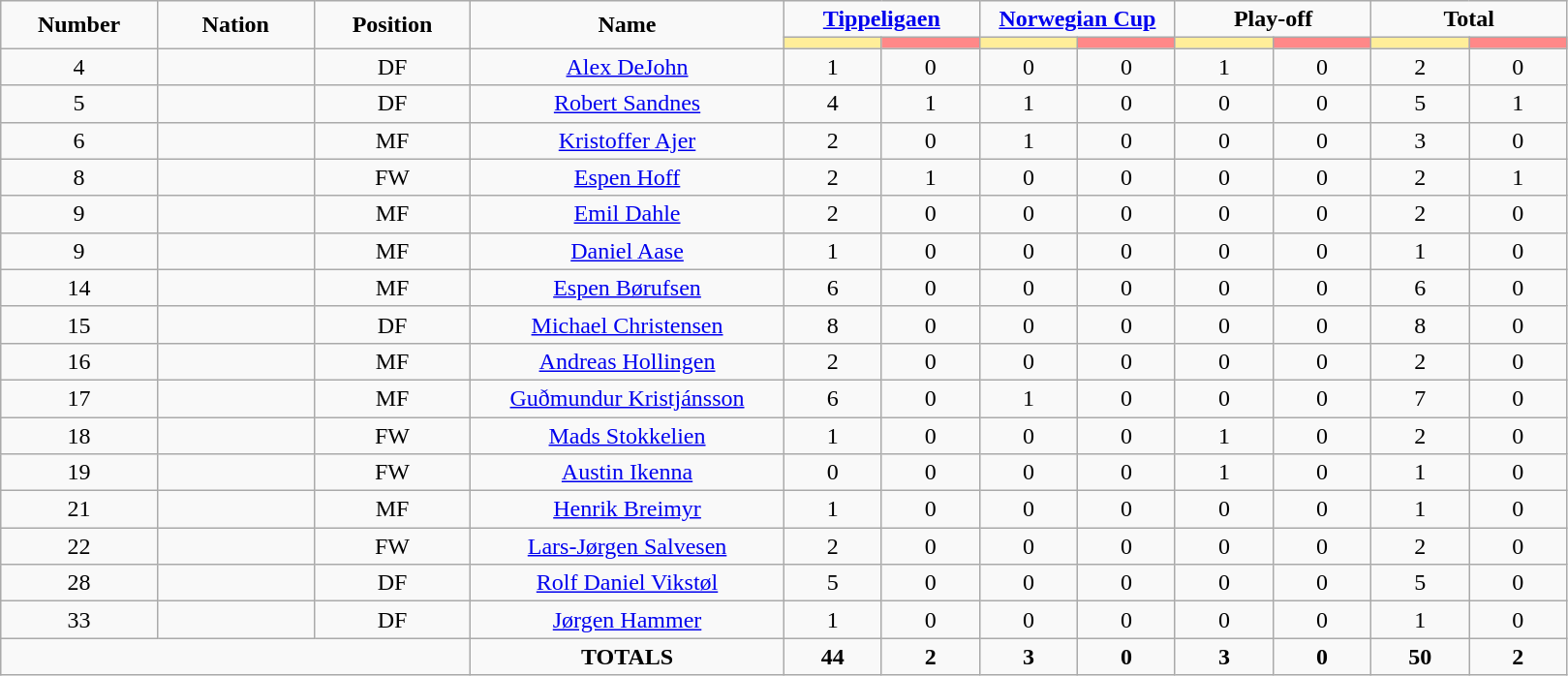<table class="wikitable" style="font-size: 100%; text-align: center;">
<tr>
<td rowspan="2" width="10%" align="center"><strong>Number</strong></td>
<td rowspan="2" width="10%" align="center"><strong>Nation</strong></td>
<td rowspan="2" width="10%" align="center"><strong>Position</strong></td>
<td rowspan="2" width="20%" align="center"><strong>Name</strong></td>
<td colspan="2" align="center"><strong><a href='#'>Tippeligaen</a></strong></td>
<td colspan="2" align="center"><strong><a href='#'>Norwegian Cup</a></strong></td>
<td colspan="2" align="center"><strong>Play-off</strong></td>
<td colspan="2" align="center"><strong>Total</strong></td>
</tr>
<tr>
<th width=60 style="background: #FFEE99"></th>
<th width=60 style="background: #FF8888"></th>
<th width=60 style="background: #FFEE99"></th>
<th width=60 style="background: #FF8888"></th>
<th width=60 style="background: #FFEE99"></th>
<th width=60 style="background: #FF8888"></th>
<th width=60 style="background: #FFEE99"></th>
<th width=60 style="background: #FF8888"></th>
</tr>
<tr>
<td>4</td>
<td></td>
<td>DF</td>
<td><a href='#'>Alex DeJohn</a></td>
<td>1</td>
<td>0</td>
<td>0</td>
<td>0</td>
<td>1</td>
<td>0</td>
<td>2</td>
<td>0</td>
</tr>
<tr>
<td>5</td>
<td></td>
<td>DF</td>
<td><a href='#'>Robert Sandnes</a></td>
<td>4</td>
<td>1</td>
<td>1</td>
<td>0</td>
<td>0</td>
<td>0</td>
<td>5</td>
<td>1</td>
</tr>
<tr>
<td>6</td>
<td></td>
<td>MF</td>
<td><a href='#'>Kristoffer Ajer</a></td>
<td>2</td>
<td>0</td>
<td>1</td>
<td>0</td>
<td>0</td>
<td>0</td>
<td>3</td>
<td>0</td>
</tr>
<tr>
<td>8</td>
<td></td>
<td>FW</td>
<td><a href='#'>Espen Hoff</a></td>
<td>2</td>
<td>1</td>
<td>0</td>
<td>0</td>
<td>0</td>
<td>0</td>
<td>2</td>
<td>1</td>
</tr>
<tr>
<td>9</td>
<td></td>
<td>MF</td>
<td><a href='#'>Emil Dahle</a></td>
<td>2</td>
<td>0</td>
<td>0</td>
<td>0</td>
<td>0</td>
<td>0</td>
<td>2</td>
<td>0</td>
</tr>
<tr>
<td>9</td>
<td></td>
<td>MF</td>
<td><a href='#'>Daniel Aase</a></td>
<td>1</td>
<td>0</td>
<td>0</td>
<td>0</td>
<td>0</td>
<td>0</td>
<td>1</td>
<td>0</td>
</tr>
<tr>
<td>14</td>
<td></td>
<td>MF</td>
<td><a href='#'>Espen Børufsen</a></td>
<td>6</td>
<td>0</td>
<td>0</td>
<td>0</td>
<td>0</td>
<td>0</td>
<td>6</td>
<td>0</td>
</tr>
<tr>
<td>15</td>
<td></td>
<td>DF</td>
<td><a href='#'>Michael Christensen</a></td>
<td>8</td>
<td>0</td>
<td>0</td>
<td>0</td>
<td>0</td>
<td>0</td>
<td>8</td>
<td>0</td>
</tr>
<tr>
<td>16</td>
<td></td>
<td>MF</td>
<td><a href='#'>Andreas Hollingen</a></td>
<td>2</td>
<td>0</td>
<td>0</td>
<td>0</td>
<td>0</td>
<td>0</td>
<td>2</td>
<td>0</td>
</tr>
<tr>
<td>17</td>
<td></td>
<td>MF</td>
<td><a href='#'>Guðmundur Kristjánsson</a></td>
<td>6</td>
<td>0</td>
<td>1</td>
<td>0</td>
<td>0</td>
<td>0</td>
<td>7</td>
<td>0</td>
</tr>
<tr>
<td>18</td>
<td></td>
<td>FW</td>
<td><a href='#'>Mads Stokkelien</a></td>
<td>1</td>
<td>0</td>
<td>0</td>
<td>0</td>
<td>1</td>
<td>0</td>
<td>2</td>
<td>0</td>
</tr>
<tr>
<td>19</td>
<td></td>
<td>FW</td>
<td><a href='#'>Austin Ikenna</a></td>
<td>0</td>
<td>0</td>
<td>0</td>
<td>0</td>
<td>1</td>
<td>0</td>
<td>1</td>
<td>0</td>
</tr>
<tr>
<td>21</td>
<td></td>
<td>MF</td>
<td><a href='#'>Henrik Breimyr</a></td>
<td>1</td>
<td>0</td>
<td>0</td>
<td>0</td>
<td>0</td>
<td>0</td>
<td>1</td>
<td>0</td>
</tr>
<tr>
<td>22</td>
<td></td>
<td>FW</td>
<td><a href='#'>Lars-Jørgen Salvesen</a></td>
<td>2</td>
<td>0</td>
<td>0</td>
<td>0</td>
<td>0</td>
<td>0</td>
<td>2</td>
<td>0</td>
</tr>
<tr>
<td>28</td>
<td></td>
<td>DF</td>
<td><a href='#'>Rolf Daniel Vikstøl</a></td>
<td>5</td>
<td>0</td>
<td>0</td>
<td>0</td>
<td>0</td>
<td>0</td>
<td>5</td>
<td>0</td>
</tr>
<tr>
<td>33</td>
<td></td>
<td>DF</td>
<td><a href='#'>Jørgen Hammer</a></td>
<td>1</td>
<td>0</td>
<td>0</td>
<td>0</td>
<td>0</td>
<td>0</td>
<td>1</td>
<td>0</td>
</tr>
<tr>
<td colspan="3"></td>
<td><strong>TOTALS</strong></td>
<td><strong>44</strong></td>
<td><strong>2</strong></td>
<td><strong>3</strong></td>
<td><strong>0</strong></td>
<td><strong>3</strong></td>
<td><strong>0</strong></td>
<td><strong>50</strong></td>
<td><strong>2</strong></td>
</tr>
</table>
